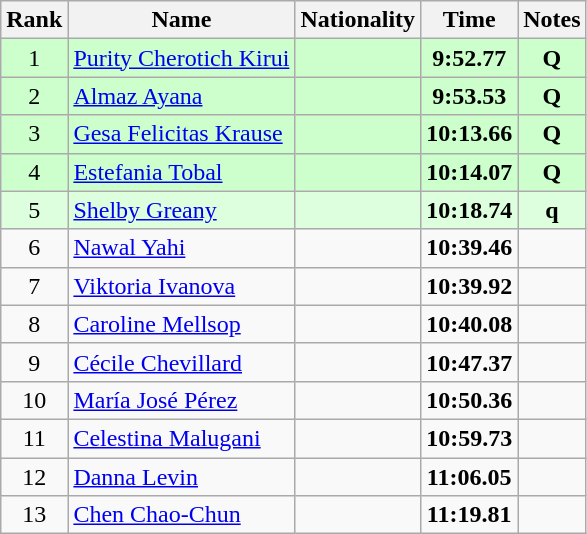<table class="wikitable sortable" style="text-align:center">
<tr>
<th>Rank</th>
<th>Name</th>
<th>Nationality</th>
<th>Time</th>
<th>Notes</th>
</tr>
<tr bgcolor=ccffcc>
<td>1</td>
<td align=left><a href='#'>Purity Cherotich Kirui</a></td>
<td align=left></td>
<td><strong>9:52.77</strong></td>
<td><strong>Q</strong></td>
</tr>
<tr bgcolor=ccffcc>
<td>2</td>
<td align=left><a href='#'>Almaz Ayana</a></td>
<td align=left></td>
<td><strong>9:53.53</strong></td>
<td><strong>Q</strong></td>
</tr>
<tr bgcolor=ccffcc>
<td>3</td>
<td align=left><a href='#'>Gesa Felicitas Krause</a></td>
<td align=left></td>
<td><strong>10:13.66</strong></td>
<td><strong>Q</strong></td>
</tr>
<tr bgcolor=ccffcc>
<td>4</td>
<td align=left><a href='#'>Estefania Tobal</a></td>
<td align=left></td>
<td><strong>10:14.07</strong></td>
<td><strong>Q</strong></td>
</tr>
<tr bgcolor=ddffdd>
<td>5</td>
<td align=left><a href='#'>Shelby Greany</a></td>
<td align=left></td>
<td><strong>10:18.74</strong></td>
<td><strong>q</strong></td>
</tr>
<tr>
<td>6</td>
<td align=left><a href='#'>Nawal Yahi</a></td>
<td align=left></td>
<td><strong>10:39.46</strong></td>
<td></td>
</tr>
<tr>
<td>7</td>
<td align=left><a href='#'>Viktoria Ivanova</a></td>
<td align=left></td>
<td><strong>10:39.92</strong></td>
<td></td>
</tr>
<tr>
<td>8</td>
<td align=left><a href='#'>Caroline Mellsop</a></td>
<td align=left></td>
<td><strong>10:40.08</strong></td>
<td></td>
</tr>
<tr>
<td>9</td>
<td align=left><a href='#'>Cécile Chevillard</a></td>
<td align=left></td>
<td><strong>10:47.37</strong></td>
<td></td>
</tr>
<tr>
<td>10</td>
<td align=left><a href='#'>María José Pérez</a></td>
<td align=left></td>
<td><strong>10:50.36</strong></td>
<td></td>
</tr>
<tr>
<td>11</td>
<td align=left><a href='#'>Celestina Malugani</a></td>
<td align=left></td>
<td><strong>10:59.73</strong></td>
<td></td>
</tr>
<tr>
<td>12</td>
<td align=left><a href='#'>Danna Levin</a></td>
<td align=left></td>
<td><strong>11:06.05</strong></td>
<td></td>
</tr>
<tr>
<td>13</td>
<td align=left><a href='#'>Chen Chao-Chun</a></td>
<td align=left></td>
<td><strong>11:19.81</strong></td>
<td></td>
</tr>
</table>
